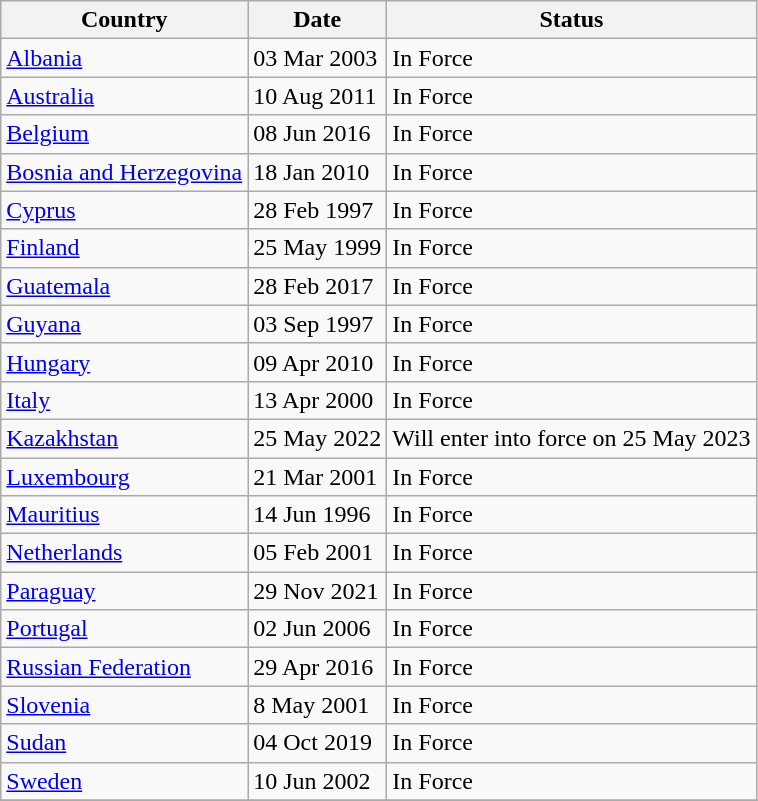<table class="wikitable">
<tr>
<th>Country</th>
<th>Date</th>
<th>Status</th>
</tr>
<tr>
<td><a href='#'>Albania</a></td>
<td>03 Mar 2003</td>
<td>In Force</td>
</tr>
<tr>
<td><a href='#'>Australia</a></td>
<td>10 Aug 2011</td>
<td>In Force</td>
</tr>
<tr>
<td><a href='#'>Belgium</a></td>
<td>08 Jun 2016</td>
<td>In Force</td>
</tr>
<tr>
<td><a href='#'>Bosnia and Herzegovina</a></td>
<td>18 Jan 2010</td>
<td>In Force</td>
</tr>
<tr>
<td><a href='#'>Cyprus</a></td>
<td>28 Feb 1997</td>
<td>In Force</td>
</tr>
<tr>
<td><a href='#'>Finland</a></td>
<td>25 May 1999</td>
<td>In Force</td>
</tr>
<tr>
<td><a href='#'>Guatemala</a></td>
<td>28 Feb 2017</td>
<td>In Force</td>
</tr>
<tr>
<td><a href='#'>Guyana</a></td>
<td>03 Sep 1997</td>
<td>In Force</td>
</tr>
<tr>
<td><a href='#'>Hungary</a></td>
<td>09 Apr 2010</td>
<td>In Force</td>
</tr>
<tr>
<td><a href='#'>Italy</a></td>
<td>13 Apr 2000</td>
<td>In Force</td>
</tr>
<tr>
<td><a href='#'>Kazakhstan</a></td>
<td>25 May 2022</td>
<td>Will enter into force on 25 May 2023</td>
</tr>
<tr>
<td><a href='#'>Luxembourg</a></td>
<td>21 Mar 2001</td>
<td>In Force</td>
</tr>
<tr>
<td><a href='#'>Mauritius</a></td>
<td>14 Jun 1996</td>
<td>In Force</td>
</tr>
<tr>
<td><a href='#'>Netherlands</a></td>
<td>05 Feb 2001</td>
<td>In Force</td>
</tr>
<tr>
<td><a href='#'>Paraguay</a></td>
<td>29 Nov 2021</td>
<td>In Force</td>
</tr>
<tr>
<td><a href='#'>Portugal</a></td>
<td>02 Jun 2006</td>
<td>In Force</td>
</tr>
<tr>
<td><a href='#'>Russian Federation</a></td>
<td>29 Apr 2016</td>
<td>In Force</td>
</tr>
<tr>
<td><a href='#'>Slovenia</a></td>
<td>8 May 2001</td>
<td>In Force</td>
</tr>
<tr>
<td><a href='#'>Sudan</a></td>
<td>04 Oct 2019</td>
<td>In Force</td>
</tr>
<tr>
<td><a href='#'>Sweden</a></td>
<td>10 Jun 2002</td>
<td>In Force</td>
</tr>
<tr>
</tr>
</table>
